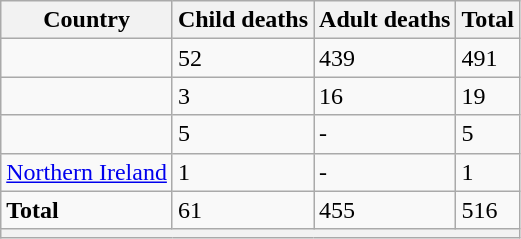<table class="wikitable sortable">
<tr>
<th>Country</th>
<th>Child deaths</th>
<th>Adult deaths</th>
<th>Total</th>
</tr>
<tr>
<td></td>
<td>52</td>
<td>439</td>
<td>491</td>
</tr>
<tr>
<td></td>
<td>3</td>
<td>16</td>
<td>19</td>
</tr>
<tr>
<td></td>
<td>5</td>
<td>-</td>
<td>5</td>
</tr>
<tr>
<td><a href='#'>Northern Ireland</a></td>
<td>1</td>
<td>-</td>
<td>1</td>
</tr>
<tr>
<td> <strong>Total</strong></td>
<td>61</td>
<td>455</td>
<td>516</td>
</tr>
<tr>
<th colspan="4" style="text-align:center; font-size:8pt;"></th>
</tr>
</table>
